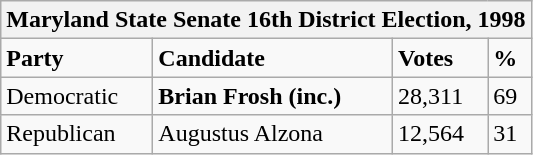<table class="wikitable">
<tr>
<th colspan="4">Maryland State Senate 16th District Election, 1998</th>
</tr>
<tr>
<td><strong>Party</strong></td>
<td><strong>Candidate</strong></td>
<td><strong>Votes</strong></td>
<td><strong>%</strong></td>
</tr>
<tr>
<td>Democratic</td>
<td><strong>Brian Frosh (inc.)</strong></td>
<td>28,311</td>
<td>69</td>
</tr>
<tr>
<td>Republican</td>
<td>Augustus Alzona</td>
<td>12,564</td>
<td>31</td>
</tr>
</table>
